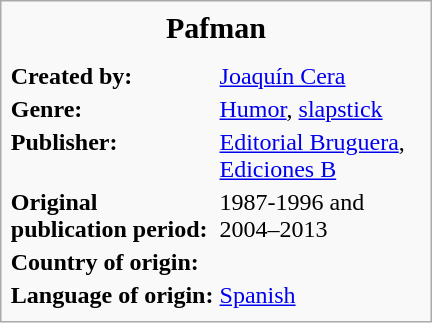<table class="infobox" style="width: 18em; font-size: 3; text-align: left;">
<tr>
<td colspan="2" style="text-align: center; font-size: 125%; font-weight: bold"><span><strong>Pafman</strong></span></td>
</tr>
<tr>
<td colspan="2" style="text-align: center;"></td>
</tr>
<tr>
<td colspan="2" style="text-align: center;"></td>
</tr>
<tr>
<td><strong>Created by:</strong></td>
<td><a href='#'>Joaquín Cera</a></td>
</tr>
<tr>
<td><strong>Genre:</strong></td>
<td><a href='#'>Humor</a>, <a href='#'>slapstick</a></td>
</tr>
<tr>
<td><strong>Publisher:</strong></td>
<td><a href='#'>Editorial Bruguera</a>, <a href='#'>Ediciones B</a></td>
</tr>
<tr>
<td><strong>Original publication period:</strong></td>
<td>1987-1996 and 2004–2013</td>
</tr>
<tr>
<td><strong>Country of origin:</strong></td>
<td></td>
</tr>
<tr>
<td><strong>Language of origin:</strong></td>
<td><a href='#'>Spanish</a></td>
</tr>
<tr>
</tr>
</table>
